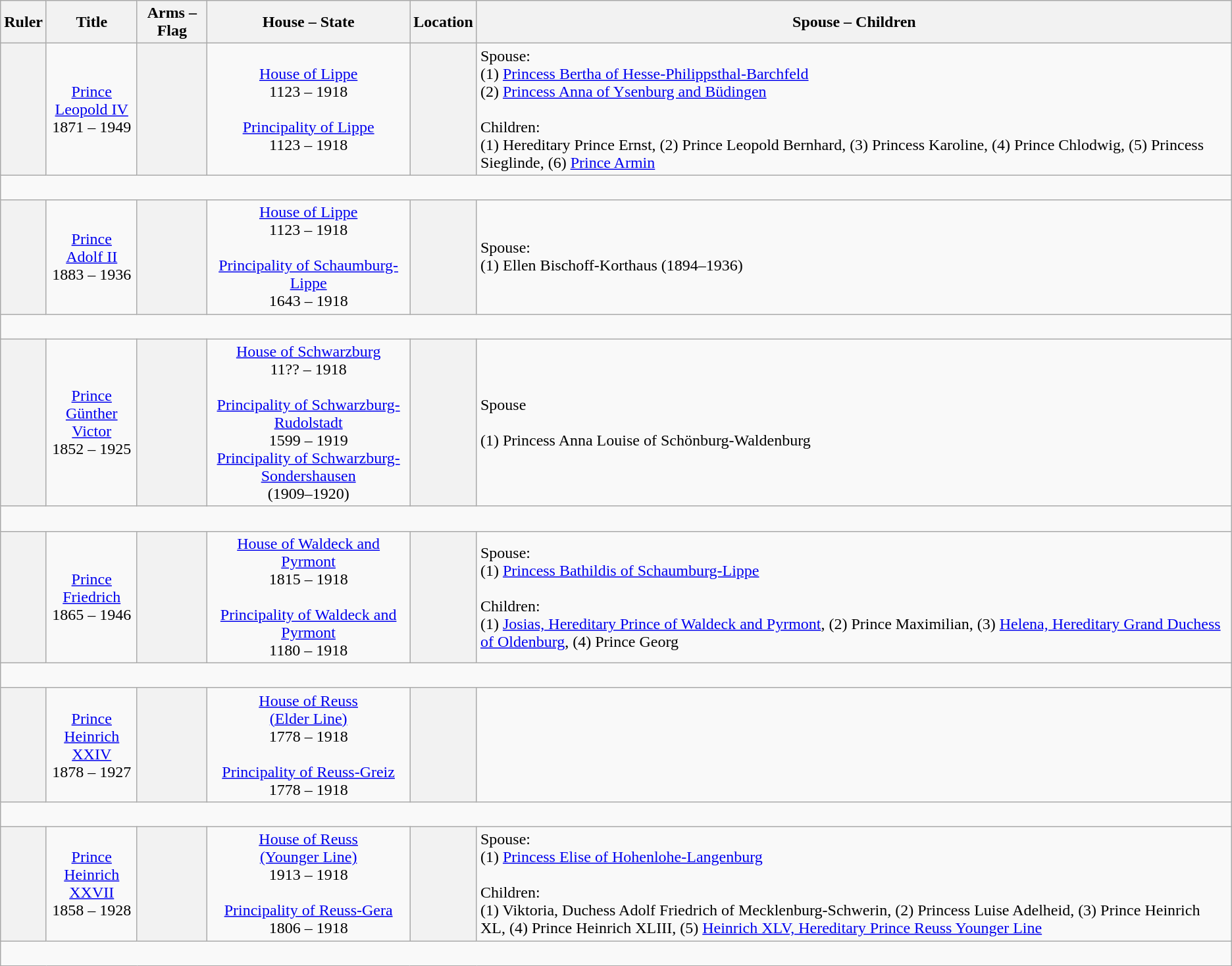<table class="wikitable" style="border:1px solid">
<tr>
<th>Ruler</th>
<th>Title</th>
<th>Arms – Flag</th>
<th>House – State</th>
<th>Location</th>
<th>Spouse – Children</th>
</tr>
<tr>
<th></th>
<td align=center><a href='#'>Prince<br>Leopold IV</a><br>1871 – 1949</td>
<th></th>
<td align=center><a href='#'>House of Lippe</a><br>1123 – 1918<br><br><a href='#'>Principality of Lippe</a><br>1123 – 1918</td>
<th></th>
<td align=left>Spouse:<br>(1) <a href='#'>Princess Bertha of Hesse-Philippsthal-Barchfeld</a><br>(2) <a href='#'>Princess Anna of Ysenburg and Büdingen</a> <br><br>Children:<br>(1) Hereditary Prince Ernst, (2) Prince Leopold Bernhard, (3) Princess Karoline, (4) Prince Chlodwig, (5) Princess Sieglinde, (6) <a href='#'>Prince Armin</a></td>
</tr>
<tr>
<td style="text-align:center;" colspan="20"><br></td>
</tr>
<tr>
<th></th>
<td align=center><a href='#'>Prince<br>Adolf II</a><br>1883 – 1936</td>
<th><br></th>
<td align=center><a href='#'>House of Lippe</a><br>1123 – 1918<br><br><a href='#'>Principality of Schaumburg-Lippe</a><br>1643 – 1918</td>
<th></th>
<td align=left>Spouse:<br>(1) Ellen Bischoff-Korthaus (1894–1936)</td>
</tr>
<tr>
<td style="text-align:center;" colspan="20"><br></td>
</tr>
<tr>
<th></th>
<td align=center><a href='#'>Prince<br>Günther Victor</a><br>1852 – 1925</td>
<th><br></th>
<td align=center><a href='#'>House of Schwarzburg</a><br>11?? – 1918<br><br><a href='#'>Principality of Schwarzburg-Rudolstadt</a><br>1599 – 1919<br><a href='#'>Principality of Schwarzburg-Sondershausen</a><br>(1909–1920)</td>
<th> </th>
<td align=left>Spouse<br><br>(1) Princess Anna Louise of Schönburg-Waldenburg</td>
</tr>
<tr>
<td style="text-align:center;" colspan="20"><br></td>
</tr>
<tr>
<th></th>
<td align=center><a href='#'>Prince<br>Friedrich</a><br>1865 – 1946</td>
<th><br></th>
<td align=center><a href='#'>House of Waldeck and Pyrmont</a><br>1815 – 1918<br><br><a href='#'>Principality of Waldeck and Pyrmont</a><br>1180 – 1918</td>
<th></th>
<td align=left>Spouse:<br>(1) <a href='#'>Princess Bathildis of Schaumburg-Lippe</a><br><br>Children:<br>(1) <a href='#'>Josias, Hereditary Prince of Waldeck and Pyrmont</a>, (2) Prince Maximilian, (3) <a href='#'>Helena, Hereditary Grand Duchess of Oldenburg</a>, (4) Prince Georg</td>
</tr>
<tr>
<td style="text-align:center;" colspan="20"><br></td>
</tr>
<tr>
<th></th>
<td align=center><a href='#'>Prince<br>Heinrich XXIV</a><br>1878 – 1927</td>
<th><br></th>
<td align=center><a href='#'>House of Reuss<br>(Elder Line)</a><br>1778 – 1918<br><br><a href='#'>Principality of Reuss-Greiz</a><br>1778 – 1918</td>
<th></th>
<td></td>
</tr>
<tr>
<td style="text-align:center;" colspan="20"><br></td>
</tr>
<tr>
<th></th>
<td align=center><a href='#'>Prince<br>Heinrich XXVII</a><br>1858 – 1928</td>
<th><br></th>
<td align=center><a href='#'>House of Reuss<br>(Younger Line)</a><br>1913 – 1918<br><br><a href='#'>Principality of Reuss-Gera</a><br>1806 – 1918</td>
<th></th>
<td align=left>Spouse:<br>(1) <a href='#'>Princess Elise of Hohenlohe-Langenburg</a> <br><br>Children:<br>(1) Viktoria, Duchess Adolf Friedrich of Mecklenburg-Schwerin, (2) Princess Luise Adelheid, (3) Prince Heinrich XL, (4) Prince Heinrich XLIII, (5) <a href='#'>Heinrich XLV, Hereditary Prince Reuss Younger Line</a></td>
</tr>
<tr>
<td style="text-align:center;" colspan="20"><br></td>
</tr>
</table>
